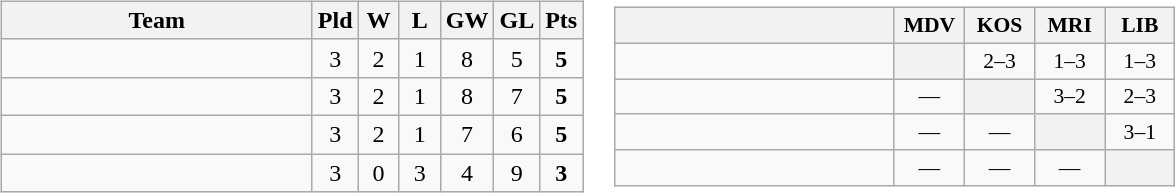<table>
<tr>
<td><br><table class="wikitable" style="text-align:center">
<tr>
<th width=200>Team</th>
<th width=20>Pld</th>
<th width=20>W</th>
<th width=20>L</th>
<th width=20>GW</th>
<th width=20>GL</th>
<th width=20>Pts</th>
</tr>
<tr>
<td style="text-align:left;"></td>
<td>3</td>
<td>2</td>
<td>1</td>
<td>8</td>
<td>5</td>
<td><strong>5</strong></td>
</tr>
<tr>
<td style="text-align:left;"></td>
<td>3</td>
<td>2</td>
<td>1</td>
<td>8</td>
<td>7</td>
<td><strong>5</strong></td>
</tr>
<tr>
<td style="text-align:left;"></td>
<td>3</td>
<td>2</td>
<td>1</td>
<td>7</td>
<td>6</td>
<td><strong>5</strong></td>
</tr>
<tr>
<td style="text-align:left;"></td>
<td>3</td>
<td>0</td>
<td>3</td>
<td>4</td>
<td>9</td>
<td><strong>3</strong></td>
</tr>
</table>
</td>
<td><br><table class="wikitable" style="text-align:center; font-size:90%">
<tr>
<th width="180"> </th>
<th width="40">MDV</th>
<th width="40">KOS</th>
<th width="40">MRI</th>
<th width="40">LIB</th>
</tr>
<tr>
<td style="text-align:left;"></td>
<th></th>
<td>2–3</td>
<td>1–3</td>
<td>1–3</td>
</tr>
<tr>
<td style="text-align:left;"></td>
<td>—</td>
<th></th>
<td>3–2</td>
<td>2–3</td>
</tr>
<tr>
<td style="text-align:left;"></td>
<td>—</td>
<td>—</td>
<th></th>
<td>3–1</td>
</tr>
<tr>
<td style="text-align:left;"></td>
<td>—</td>
<td>—</td>
<td>—</td>
<th></th>
</tr>
</table>
</td>
</tr>
</table>
